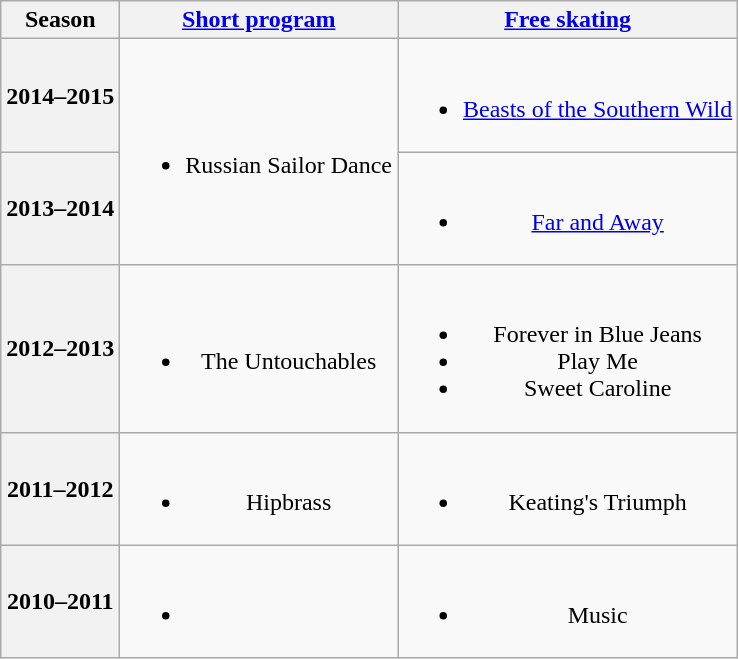<table class=wikitable style=text-align:center>
<tr>
<th>Season</th>
<th><a href='#'>Short program</a></th>
<th><a href='#'>Free skating</a></th>
</tr>
<tr>
<th>2014–2015 <br> </th>
<td rowspan=2><br><ul><li>Russian Sailor Dance <br></li></ul></td>
<td><br><ul><li><a href='#'>Beasts of the Southern Wild</a> <br></li></ul></td>
</tr>
<tr>
<th>2013–2014 <br> </th>
<td><br><ul><li><a href='#'>Far and Away</a> <br></li></ul></td>
</tr>
<tr>
<th>2012–2013 <br> </th>
<td><br><ul><li>The Untouchables <br></li></ul></td>
<td><br><ul><li>Forever in Blue Jeans <br></li><li>Play Me <br></li><li>Sweet Caroline <br></li></ul></td>
</tr>
<tr>
<th>2011–2012 <br> </th>
<td><br><ul><li>Hipbrass <br></li></ul></td>
<td><br><ul><li>Keating's Triumph <br></li></ul></td>
</tr>
<tr>
<th>2010–2011 <br> </th>
<td><br><ul><li></li></ul></td>
<td><br><ul><li>Music <br></li></ul></td>
</tr>
</table>
